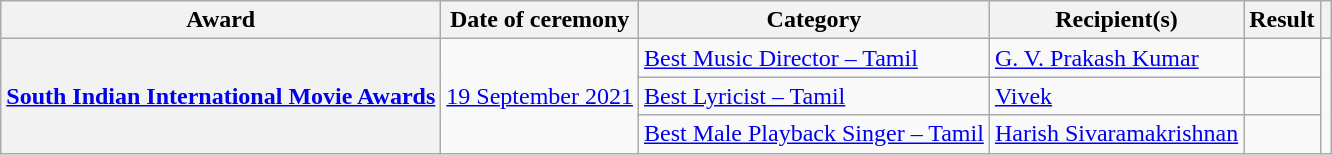<table class="wikitable plainrowheaders sortable">
<tr>
<th scope="col">Award</th>
<th>Date of ceremony</th>
<th scope="col">Category</th>
<th scope="col">Recipient(s)</th>
<th scope="col">Result</th>
<th scope="col" class="unsortable"></th>
</tr>
<tr>
<th rowspan="3" scope="row"><a href='#'>South Indian International Movie Awards</a></th>
<td rowspan="3"><a href='#'>19 September 2021</a></td>
<td><a href='#'>Best Music Director – Tamil</a></td>
<td><a href='#'>G. V. Prakash Kumar</a></td>
<td></td>
<td rowspan="3" style="text-align:center;"><br><br></td>
</tr>
<tr>
<td><a href='#'>Best Lyricist – Tamil</a></td>
<td><a href='#'>Vivek</a></td>
<td></td>
</tr>
<tr>
<td><a href='#'>Best Male Playback Singer – Tamil</a></td>
<td><a href='#'>Harish Sivaramakrishnan</a></td>
<td></td>
</tr>
</table>
